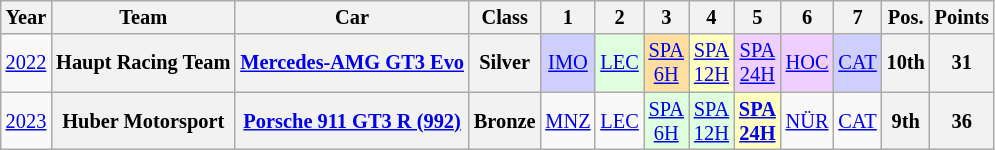<table class="wikitable" border="1" style="text-align:center; font-size:85%;">
<tr>
<th>Year</th>
<th>Team</th>
<th>Car</th>
<th>Class</th>
<th>1</th>
<th>2</th>
<th>3</th>
<th>4</th>
<th>5</th>
<th>6</th>
<th>7</th>
<th>Pos.</th>
<th>Points</th>
</tr>
<tr>
<td><a href='#'>2022</a></td>
<th nowrap>Haupt Racing Team</th>
<th nowrap><a href='#'>Mercedes-AMG GT3 Evo</a></th>
<th>Silver</th>
<td style="background:#CFCFFF;"><a href='#'>IMO</a><br></td>
<td style="background:#DFFFDF;"><a href='#'>LEC</a><br></td>
<td style="background:#FFDF9F;"><a href='#'>SPA<br>6H</a><br></td>
<td style="background:#FFFFBF;"><a href='#'>SPA<br>12H</a><br></td>
<td style="background:#EFCFFF;"><a href='#'>SPA<br>24H</a><br></td>
<td style="background:#EFCFFF;"><a href='#'>HOC</a><br></td>
<td style="background:#CFCFFF;"><a href='#'>CAT</a><br></td>
<th>10th</th>
<th>31</th>
</tr>
<tr>
<td><a href='#'>2023</a></td>
<th nowrap>Huber Motorsport</th>
<th nowrap><a href='#'>Porsche 911 GT3 R (992)</a></th>
<th>Bronze</th>
<td style="background:#;"><a href='#'>MNZ</a></td>
<td style="background:#;"><a href='#'>LEC</a></td>
<td style="background:#DFFFDF;"><a href='#'>SPA<br>6H</a><br></td>
<td style="background:#DFFFDF;"><a href='#'>SPA<br>12H</a><br></td>
<td style="background:#FFFFBF;"><strong><a href='#'>SPA<br>24H</a></strong><br></td>
<td style="background:#;"><a href='#'>NÜR</a></td>
<td style="background:#;"><a href='#'>CAT</a></td>
<th>9th</th>
<th>36</th>
</tr>
</table>
